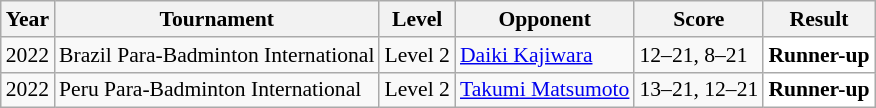<table class="sortable wikitable" style="font-size: 90%;">
<tr>
<th>Year</th>
<th>Tournament</th>
<th>Level</th>
<th>Opponent</th>
<th>Score</th>
<th>Result</th>
</tr>
<tr>
<td align="center">2022</td>
<td align="left">Brazil Para-Badminton International</td>
<td align="left">Level 2</td>
<td align="left"> <a href='#'>Daiki Kajiwara</a></td>
<td align="left">12–21, 8–21</td>
<td style="text-align:left; background:white"> <strong>Runner-up</strong></td>
</tr>
<tr>
<td align="center">2022</td>
<td align="left">Peru Para-Badminton International</td>
<td align="left">Level 2</td>
<td align="left"> <a href='#'>Takumi Matsumoto</a></td>
<td align="left">13–21, 12–21</td>
<td style="text-align:left; background:white"> <strong>Runner-up</strong></td>
</tr>
</table>
